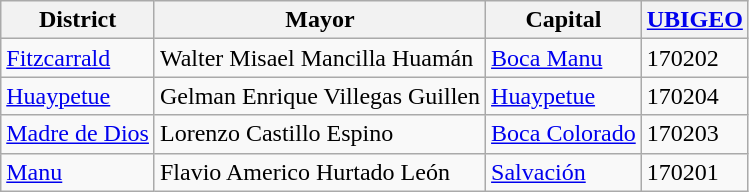<table class="wikitable sortable">
<tr>
<th>District</th>
<th>Mayor</th>
<th>Capital</th>
<th><a href='#'>UBIGEO</a></th>
</tr>
<tr>
<td><a href='#'>Fitzcarrald</a></td>
<td>Walter Misael Mancilla Huamán</td>
<td><a href='#'>Boca Manu</a></td>
<td>170202</td>
</tr>
<tr>
<td><a href='#'>Huaypetue</a></td>
<td>Gelman Enrique Villegas Guillen</td>
<td><a href='#'>Huaypetue</a></td>
<td>170204</td>
</tr>
<tr>
<td><a href='#'>Madre de Dios</a></td>
<td>Lorenzo Castillo Espino</td>
<td><a href='#'>Boca Colorado</a></td>
<td>170203</td>
</tr>
<tr>
<td><a href='#'>Manu</a></td>
<td>Flavio Americo Hurtado León</td>
<td><a href='#'>Salvación</a></td>
<td>170201</td>
</tr>
</table>
